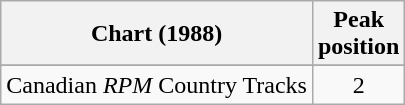<table class="wikitable sortable">
<tr>
<th align="left">Chart (1988)</th>
<th align="center">Peak<br>position</th>
</tr>
<tr>
</tr>
<tr>
<td align="left">Canadian <em>RPM</em> Country Tracks</td>
<td align="center">2</td>
</tr>
</table>
